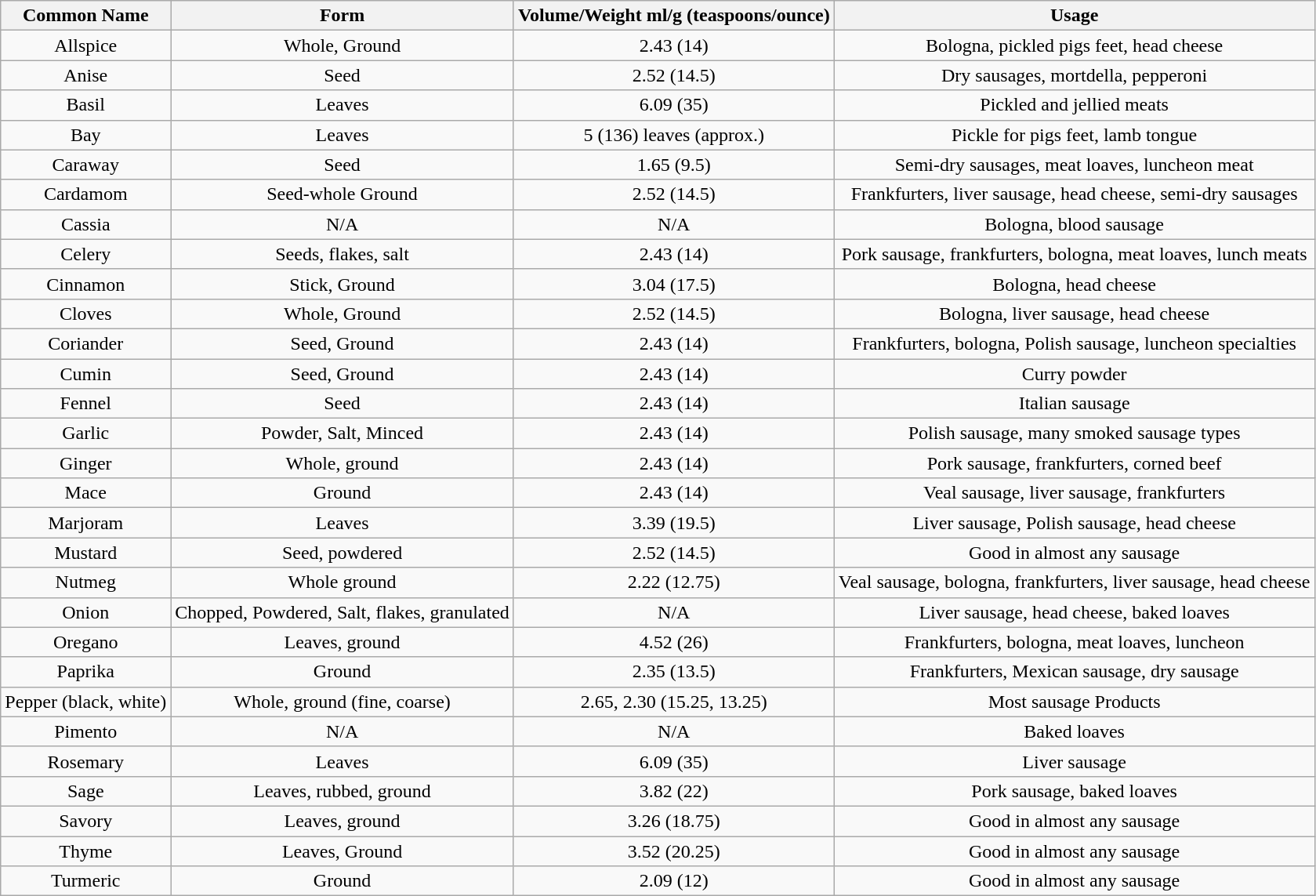<table class="wikitable" style="text-align:center;">
<tr>
<th>Common Name</th>
<th>Form</th>
<th>Volume/Weight ml/g (teaspoons/ounce)</th>
<th>Usage</th>
</tr>
<tr>
<td>Allspice</td>
<td>Whole, Ground</td>
<td>2.43 (14)</td>
<td>Bologna, pickled pigs feet, head cheese</td>
</tr>
<tr>
<td>Anise</td>
<td>Seed</td>
<td>2.52 (14.5)</td>
<td>Dry sausages, mortdella, pepperoni</td>
</tr>
<tr>
<td>Basil</td>
<td>Leaves</td>
<td>6.09 (35)</td>
<td>Pickled and jellied meats</td>
</tr>
<tr>
<td>Bay</td>
<td>Leaves</td>
<td>5 (136) leaves (approx.)</td>
<td>Pickle for pigs feet, lamb tongue</td>
</tr>
<tr>
<td>Caraway</td>
<td>Seed</td>
<td>1.65 (9.5)</td>
<td>Semi-dry sausages, meat loaves, luncheon meat</td>
</tr>
<tr>
<td>Cardamom</td>
<td>Seed-whole Ground</td>
<td>2.52 (14.5)</td>
<td>Frankfurters, liver sausage, head cheese, semi-dry sausages</td>
</tr>
<tr>
<td>Cassia</td>
<td>N/A</td>
<td>N/A</td>
<td>Bologna, blood sausage</td>
</tr>
<tr>
<td>Celery</td>
<td>Seeds, flakes, salt</td>
<td>2.43 (14)</td>
<td>Pork sausage, frankfurters, bologna, meat loaves, lunch meats</td>
</tr>
<tr>
<td>Cinnamon</td>
<td>Stick, Ground</td>
<td>3.04 (17.5)</td>
<td>Bologna, head cheese</td>
</tr>
<tr>
<td>Cloves</td>
<td>Whole, Ground</td>
<td>2.52 (14.5)</td>
<td>Bologna, liver sausage, head cheese</td>
</tr>
<tr>
<td>Coriander</td>
<td>Seed, Ground</td>
<td>2.43 (14)</td>
<td>Frankfurters, bologna, Polish sausage, luncheon specialties</td>
</tr>
<tr>
<td>Cumin</td>
<td>Seed, Ground</td>
<td>2.43 (14)</td>
<td>Curry powder</td>
</tr>
<tr>
<td>Fennel</td>
<td>Seed</td>
<td>2.43 (14)</td>
<td>Italian sausage</td>
</tr>
<tr>
<td>Garlic</td>
<td>Powder, Salt, Minced</td>
<td>2.43 (14)</td>
<td>Polish sausage, many smoked sausage types</td>
</tr>
<tr>
<td>Ginger</td>
<td>Whole, ground</td>
<td>2.43 (14)</td>
<td>Pork sausage, frankfurters, corned beef</td>
</tr>
<tr>
<td>Mace</td>
<td>Ground</td>
<td>2.43 (14)</td>
<td>Veal sausage, liver sausage, frankfurters</td>
</tr>
<tr>
<td>Marjoram</td>
<td>Leaves</td>
<td>3.39 (19.5)</td>
<td>Liver sausage, Polish sausage, head cheese</td>
</tr>
<tr>
<td>Mustard</td>
<td>Seed, powdered</td>
<td>2.52 (14.5)</td>
<td>Good in almost any sausage</td>
</tr>
<tr>
<td>Nutmeg</td>
<td>Whole ground</td>
<td>2.22 (12.75)</td>
<td>Veal sausage, bologna, frankfurters, liver sausage, head cheese</td>
</tr>
<tr>
<td>Onion</td>
<td>Chopped, Powdered, Salt, flakes, granulated</td>
<td>N/A</td>
<td>Liver sausage, head cheese, baked loaves</td>
</tr>
<tr>
<td>Oregano</td>
<td>Leaves, ground</td>
<td>4.52 (26)</td>
<td>Frankfurters, bologna, meat loaves, luncheon</td>
</tr>
<tr>
<td>Paprika</td>
<td>Ground</td>
<td>2.35 (13.5)</td>
<td>Frankfurters, Mexican sausage, dry sausage</td>
</tr>
<tr>
<td>Pepper (black, white)</td>
<td>Whole, ground (fine, coarse)</td>
<td>2.65, 2.30 (15.25, 13.25)</td>
<td>Most sausage Products</td>
</tr>
<tr>
<td>Pimento</td>
<td>N/A</td>
<td>N/A</td>
<td>Baked loaves</td>
</tr>
<tr>
<td>Rosemary</td>
<td>Leaves</td>
<td>6.09 (35)</td>
<td>Liver sausage</td>
</tr>
<tr>
<td>Sage</td>
<td>Leaves, rubbed, ground</td>
<td>3.82 (22)</td>
<td>Pork sausage, baked loaves</td>
</tr>
<tr>
<td>Savory</td>
<td>Leaves, ground</td>
<td>3.26 (18.75)</td>
<td>Good in almost any sausage</td>
</tr>
<tr>
<td>Thyme</td>
<td>Leaves, Ground</td>
<td>3.52 (20.25)</td>
<td>Good in almost any sausage</td>
</tr>
<tr>
<td>Turmeric</td>
<td>Ground</td>
<td>2.09 (12)</td>
<td>Good in almost any sausage</td>
</tr>
</table>
